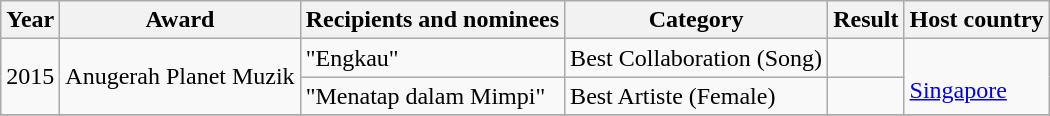<table class="wikitable">
<tr>
<th>Year</th>
<th>Award</th>
<th>Recipients and nominees</th>
<th>Category</th>
<th>Result</th>
<th>Host country</th>
</tr>
<tr>
<td rowspan="2">2015</td>
<td rowspan="2">Anugerah Planet Muzik</td>
<td rowspan="1">"Engkau"</td>
<td rowspan="1">Best Collaboration (Song)</td>
<td></td>
<td rowspan="2"> <br> <a href='#'>Singapore</a></td>
</tr>
<tr>
<td rowspan="1">"Menatap dalam Mimpi"</td>
<td rowspan="1">Best Artiste (Female)</td>
<td></td>
</tr>
<tr>
</tr>
</table>
